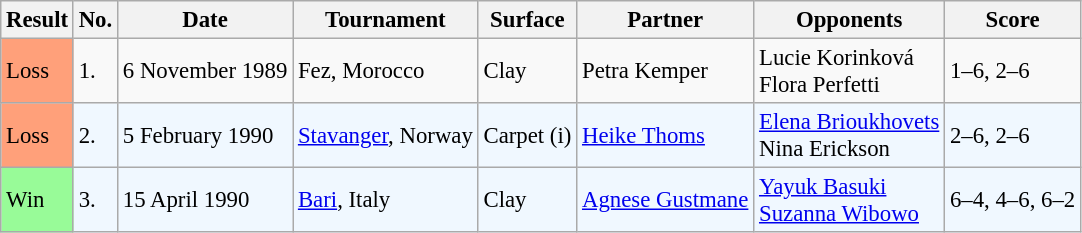<table class="wikitable" style="font-size:95%">
<tr>
<th>Result</th>
<th>No.</th>
<th>Date</th>
<th>Tournament</th>
<th>Surface</th>
<th>Partner</th>
<th>Opponents</th>
<th>Score</th>
</tr>
<tr>
<td style="background:#ffa07a;">Loss</td>
<td>1.</td>
<td>6 November 1989</td>
<td>Fez, Morocco</td>
<td>Clay</td>
<td> Petra Kemper</td>
<td> Lucie Korinková <br>  Flora Perfetti</td>
<td>1–6, 2–6</td>
</tr>
<tr style="background:#f0f8ff;">
<td style="background:#ffa07a;">Loss</td>
<td>2.</td>
<td>5 February 1990</td>
<td><a href='#'>Stavanger</a>, Norway</td>
<td>Carpet (i)</td>
<td> <a href='#'>Heike Thoms</a></td>
<td> <a href='#'>Elena Brioukhovets</a> <br>  Nina Erickson</td>
<td>2–6, 2–6</td>
</tr>
<tr style="background:#f0f8ff;">
<td style="background:#98fb98;">Win</td>
<td>3.</td>
<td>15 April 1990</td>
<td><a href='#'>Bari</a>, Italy</td>
<td>Clay</td>
<td> <a href='#'>Agnese Gustmane</a></td>
<td> <a href='#'>Yayuk Basuki</a> <br>  <a href='#'>Suzanna Wibowo</a></td>
<td>6–4, 4–6, 6–2</td>
</tr>
</table>
